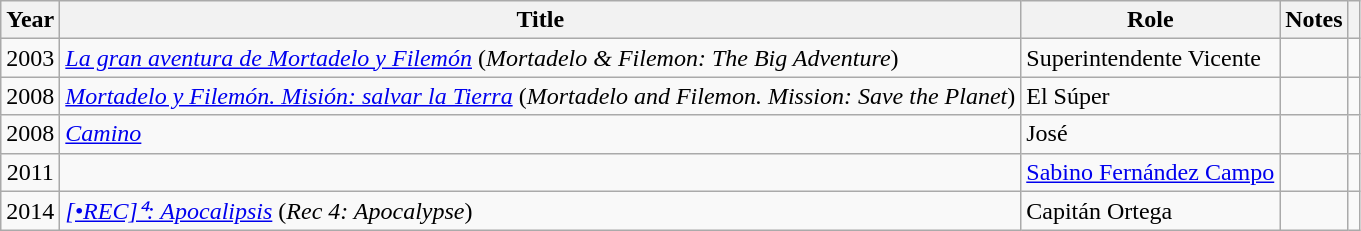<table class="wikitable sortable">
<tr>
<th>Year</th>
<th>Title</th>
<th>Role</th>
<th class="unsortable">Notes</th>
<th></th>
</tr>
<tr>
<td align = "center">2003</td>
<td><em><a href='#'>La gran aventura de Mortadelo y Filemón</a></em> (<em>Mortadelo & Filemon: The Big Adventure</em>)</td>
<td>Superintendente Vicente</td>
<td></td>
<td align = "center"></td>
</tr>
<tr>
<td align = "center">2008</td>
<td><em><a href='#'>Mortadelo y Filemón. Misión: salvar la Tierra</a></em> (<em>Mortadelo and Filemon. Mission: Save the Planet</em>)</td>
<td>El Súper</td>
<td></td>
<td align = "center"></td>
</tr>
<tr>
<td align = "center">2008</td>
<td><em><a href='#'>Camino</a></em></td>
<td>José</td>
<td></td>
<td align = "center"></td>
</tr>
<tr>
<td align = "center">2011</td>
<td><em></em></td>
<td><a href='#'>Sabino Fernández Campo</a></td>
<td></td>
<td align = "center"></td>
</tr>
<tr>
<td align = "center">2014</td>
<td><em><a href='#'>[•REC]⁴: Apocalipsis</a></em> (<em>Rec 4: Apocalypse</em>)</td>
<td>Capitán Ortega</td>
<td></td>
<td align = "center"></td>
</tr>
</table>
